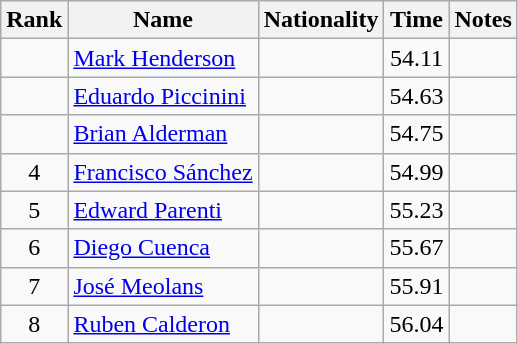<table class="wikitable sortable" style="text-align:center">
<tr>
<th>Rank</th>
<th>Name</th>
<th>Nationality</th>
<th>Time</th>
<th>Notes</th>
</tr>
<tr>
<td></td>
<td align=left><a href='#'>Mark Henderson</a></td>
<td align=left></td>
<td>54.11</td>
<td></td>
</tr>
<tr>
<td></td>
<td align=left><a href='#'>Eduardo Piccinini</a></td>
<td align=left></td>
<td>54.63</td>
<td></td>
</tr>
<tr>
<td></td>
<td align=left><a href='#'>Brian Alderman</a></td>
<td align=left></td>
<td>54.75</td>
<td></td>
</tr>
<tr>
<td>4</td>
<td align=left><a href='#'>Francisco Sánchez</a></td>
<td align=left></td>
<td>54.99</td>
<td></td>
</tr>
<tr>
<td>5</td>
<td align=left><a href='#'>Edward Parenti</a></td>
<td align=left></td>
<td>55.23</td>
<td></td>
</tr>
<tr>
<td>6</td>
<td align=left><a href='#'>Diego Cuenca</a></td>
<td align=left></td>
<td>55.67</td>
<td></td>
</tr>
<tr>
<td>7</td>
<td align=left><a href='#'>José Meolans</a></td>
<td align=left></td>
<td>55.91</td>
<td></td>
</tr>
<tr>
<td>8</td>
<td align=left><a href='#'>Ruben Calderon</a></td>
<td align=left></td>
<td>56.04</td>
<td></td>
</tr>
</table>
